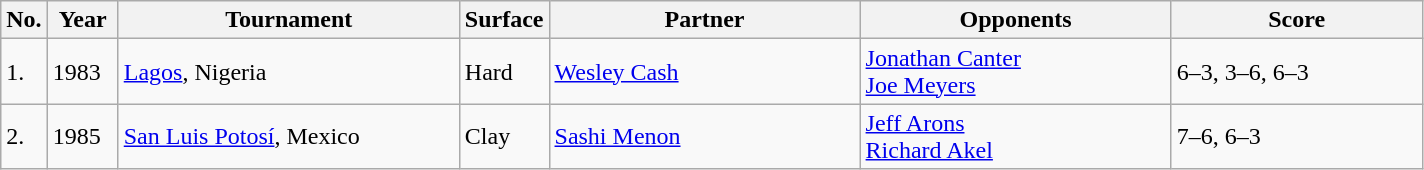<table class="sortable wikitable">
<tr>
<th style="width:20px" class="unsortable">No.</th>
<th style="width:40px">Year</th>
<th style="width:220px">Tournament</th>
<th style="width:50px">Surface</th>
<th style="width:200px">Partner</th>
<th style="width:200px">Opponents</th>
<th style="width:160px" class="unsortable">Score</th>
</tr>
<tr>
<td>1.</td>
<td>1983</td>
<td><a href='#'>Lagos</a>, Nigeria</td>
<td>Hard</td>
<td> <a href='#'>Wesley Cash</a></td>
<td> <a href='#'>Jonathan Canter</a><br> <a href='#'>Joe Meyers</a></td>
<td>6–3, 3–6, 6–3</td>
</tr>
<tr>
<td>2.</td>
<td>1985</td>
<td><a href='#'>San Luis Potosí</a>, Mexico</td>
<td>Clay</td>
<td> <a href='#'>Sashi Menon</a></td>
<td> <a href='#'>Jeff Arons</a><br> <a href='#'>Richard Akel</a></td>
<td>7–6, 6–3</td>
</tr>
</table>
